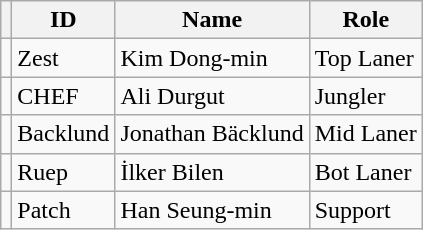<table class="wikitable">
<tr>
<th></th>
<th>ID</th>
<th>Name</th>
<th>Role</th>
</tr>
<tr>
<td></td>
<td>Zest</td>
<td>Kim Dong-min</td>
<td>Top Laner</td>
</tr>
<tr>
<td></td>
<td>CHEF</td>
<td>Ali Durgut</td>
<td>Jungler</td>
</tr>
<tr>
<td></td>
<td>Backlund</td>
<td>Jonathan Bäcklund</td>
<td>Mid Laner</td>
</tr>
<tr>
<td></td>
<td>Ruep</td>
<td>İlker Bilen</td>
<td>Bot Laner</td>
</tr>
<tr>
<td></td>
<td>Patch</td>
<td>Han Seung-min</td>
<td>Support</td>
</tr>
</table>
